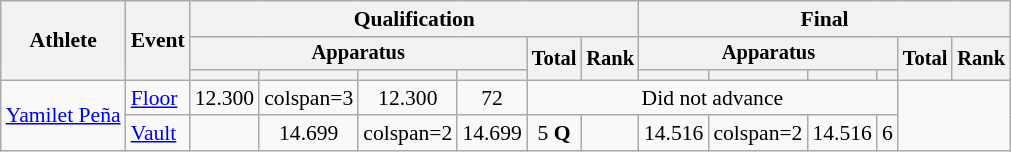<table class="wikitable" style="font-size:90%">
<tr>
<th rowspan="3">Athlete</th>
<th rowspan="3">Event</th>
<th colspan=6>Qualification</th>
<th colspan=6>Final</th>
</tr>
<tr style="font-size:95%">
<th colspan = "4">Apparatus</th>
<th rowspan=2>Total</th>
<th rowspan=2>Rank</th>
<th colspan = "4">Apparatus</th>
<th rowspan=2>Total</th>
<th rowspan=2>Rank</th>
</tr>
<tr style="font-size:95%">
<th></th>
<th></th>
<th></th>
<th></th>
<th></th>
<th></th>
<th></th>
<th></th>
</tr>
<tr align=center>
<td align=left rowspan=2><a href='#'>Yamilet Peña</a></td>
<td align=left><a href='#'>Floor</a></td>
<td>12.300</td>
<td>colspan=3 </td>
<td>12.300</td>
<td>72</td>
<td colspan=6>Did not advance</td>
</tr>
<tr align=center>
<td align=left><a href='#'>Vault</a></td>
<td></td>
<td>14.699</td>
<td>colspan=2 </td>
<td>14.699</td>
<td>5 <strong>Q</strong></td>
<td></td>
<td>14.516</td>
<td>colspan=2 </td>
<td>14.516</td>
<td>6</td>
</tr>
</table>
